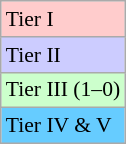<table class=wikitable style=font-size:90%>
<tr>
<td style="background:#fcc;">Tier I</td>
</tr>
<tr>
<td style="background:#ccf;">Tier II</td>
</tr>
<tr>
<td style="background:#cfc;">Tier III (1–0)</td>
</tr>
<tr>
<td style="background:#6cf;">Tier IV & V</td>
</tr>
</table>
